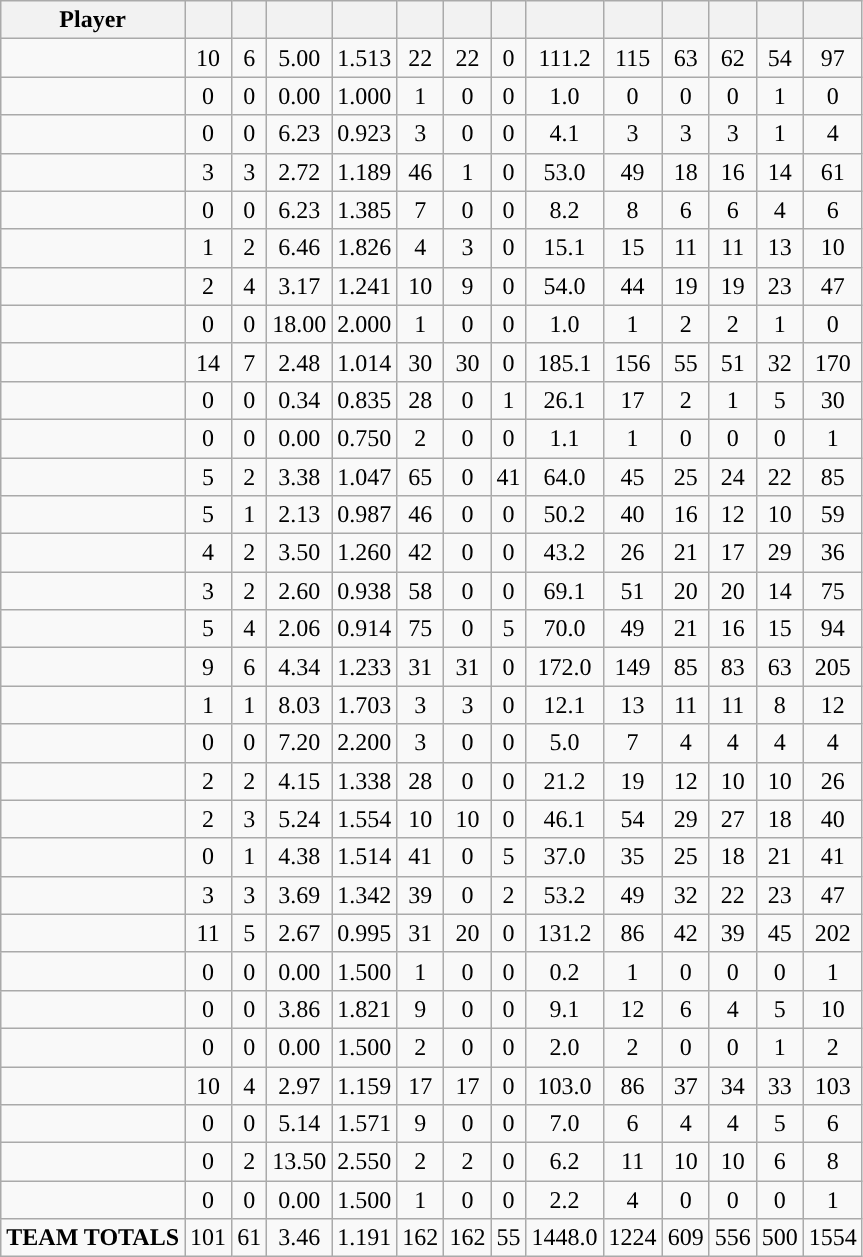<table class="wikitable sortable" style="text-align:center;">
<tr>
<th>Player</th>
<th></th>
<th></th>
<th></th>
<th></th>
<th></th>
<th></th>
<th></th>
<th></th>
<th></th>
<th></th>
<th></th>
<th></th>
<th></th>
</tr>
<tr>
<td align=left><strong></strong></td>
<td>10</td>
<td>6</td>
<td>5.00</td>
<td>1.513</td>
<td>22</td>
<td>22</td>
<td>0</td>
<td>111.2</td>
<td>115</td>
<td>63</td>
<td>62</td>
<td>54</td>
<td>97</td>
</tr>
<tr>
<td align=left></td>
<td>0</td>
<td>0</td>
<td>0.00</td>
<td>1.000</td>
<td>1</td>
<td>0</td>
<td>0</td>
<td>1.0</td>
<td>0</td>
<td>0</td>
<td>0</td>
<td>1</td>
<td>0</td>
</tr>
<tr>
<td align="left"></td>
<td>0</td>
<td>0</td>
<td>6.23</td>
<td>0.923</td>
<td>3</td>
<td>0</td>
<td>0</td>
<td>4.1</td>
<td>3</td>
<td>3</td>
<td>3</td>
<td>1</td>
<td>4</td>
</tr>
<tr>
<td align="left"><strong></strong></td>
<td>3</td>
<td>3</td>
<td>2.72</td>
<td>1.189</td>
<td>46</td>
<td>1</td>
<td>0</td>
<td>53.0</td>
<td>49</td>
<td>18</td>
<td>16</td>
<td>14</td>
<td>61</td>
</tr>
<tr>
<td align=left></td>
<td>0</td>
<td>0</td>
<td>6.23</td>
<td>1.385</td>
<td>7</td>
<td>0</td>
<td>0</td>
<td>8.2</td>
<td>8</td>
<td>6</td>
<td>6</td>
<td>4</td>
<td>6</td>
</tr>
<tr>
<td align=left></td>
<td>1</td>
<td>2</td>
<td>6.46</td>
<td>1.826</td>
<td>4</td>
<td>3</td>
<td>0</td>
<td>15.1</td>
<td>15</td>
<td>11</td>
<td>11</td>
<td>13</td>
<td>10</td>
</tr>
<tr>
<td align=left><strong></strong></td>
<td>2</td>
<td>4</td>
<td>3.17</td>
<td>1.241</td>
<td>10</td>
<td>9</td>
<td>0</td>
<td>54.0</td>
<td>44</td>
<td>19</td>
<td>19</td>
<td>23</td>
<td>47</td>
</tr>
<tr>
<td align=left></td>
<td>0</td>
<td>0</td>
<td>18.00</td>
<td>2.000</td>
<td>1</td>
<td>0</td>
<td>0</td>
<td>1.0</td>
<td>1</td>
<td>2</td>
<td>2</td>
<td>1</td>
<td>0</td>
</tr>
<tr>
<td align=left><strong></strong></td>
<td>14</td>
<td>7</td>
<td>2.48</td>
<td>1.014</td>
<td>30</td>
<td>30</td>
<td>0</td>
<td>185.1</td>
<td>156</td>
<td>55</td>
<td>51</td>
<td>32</td>
<td>170</td>
</tr>
<tr>
<td align=left><strong></strong></td>
<td>0</td>
<td>0</td>
<td>0.34</td>
<td>0.835</td>
<td>28</td>
<td>0</td>
<td>1</td>
<td>26.1</td>
<td>17</td>
<td>2</td>
<td>1</td>
<td>5</td>
<td>30</td>
</tr>
<tr>
<td align=left></td>
<td>0</td>
<td>0</td>
<td>0.00</td>
<td>0.750</td>
<td>2</td>
<td>0</td>
<td>0</td>
<td>1.1</td>
<td>1</td>
<td>0</td>
<td>0</td>
<td>0</td>
<td>1</td>
</tr>
<tr>
<td align="left"><strong></strong></td>
<td>5</td>
<td>2</td>
<td>3.38</td>
<td>1.047</td>
<td>65</td>
<td>0</td>
<td>41</td>
<td>64.0</td>
<td>45</td>
<td>25</td>
<td>24</td>
<td>22</td>
<td>85</td>
</tr>
<tr>
<td align="left"><strong></strong></td>
<td>5</td>
<td>1</td>
<td>2.13</td>
<td>0.987</td>
<td>46</td>
<td>0</td>
<td>0</td>
<td>50.2</td>
<td>40</td>
<td>16</td>
<td>12</td>
<td>10</td>
<td>59</td>
</tr>
<tr>
<td align="left"><strong></strong></td>
<td>4</td>
<td>2</td>
<td>3.50</td>
<td>1.260</td>
<td>42</td>
<td>0</td>
<td>0</td>
<td>43.2</td>
<td>26</td>
<td>21</td>
<td>17</td>
<td>29</td>
<td>36</td>
</tr>
<tr>
<td align="left"><strong></strong></td>
<td>3</td>
<td>2</td>
<td>2.60</td>
<td>0.938</td>
<td>58</td>
<td>0</td>
<td>0</td>
<td>69.1</td>
<td>51</td>
<td>20</td>
<td>20</td>
<td>14</td>
<td>75</td>
</tr>
<tr>
<td align="left"><strong></strong></td>
<td>5</td>
<td>4</td>
<td>2.06</td>
<td>0.914</td>
<td>75</td>
<td>0</td>
<td>5</td>
<td>70.0</td>
<td>49</td>
<td>21</td>
<td>16</td>
<td>15</td>
<td>94</td>
</tr>
<tr>
<td align="left"><strong></strong></td>
<td>9</td>
<td>6</td>
<td>4.34</td>
<td>1.233</td>
<td>31</td>
<td>31</td>
<td>0</td>
<td>172.0</td>
<td>149</td>
<td>85</td>
<td>83</td>
<td>63</td>
<td>205</td>
</tr>
<tr>
<td align="left"></td>
<td>1</td>
<td>1</td>
<td>8.03</td>
<td>1.703</td>
<td>3</td>
<td>3</td>
<td>0</td>
<td>12.1</td>
<td>13</td>
<td>11</td>
<td>11</td>
<td>8</td>
<td>12</td>
</tr>
<tr>
<td align=left></td>
<td>0</td>
<td>0</td>
<td>7.20</td>
<td>2.200</td>
<td>3</td>
<td>0</td>
<td>0</td>
<td>5.0</td>
<td>7</td>
<td>4</td>
<td>4</td>
<td>4</td>
<td>4</td>
</tr>
<tr>
<td align=left></td>
<td>2</td>
<td>2</td>
<td>4.15</td>
<td>1.338</td>
<td>28</td>
<td>0</td>
<td>0</td>
<td>21.2</td>
<td>19</td>
<td>12</td>
<td>10</td>
<td>10</td>
<td>26</td>
</tr>
<tr>
<td align=left><strong></strong></td>
<td>2</td>
<td>3</td>
<td>5.24</td>
<td>1.554</td>
<td>10</td>
<td>10</td>
<td>0</td>
<td>46.1</td>
<td>54</td>
<td>29</td>
<td>27</td>
<td>18</td>
<td>40</td>
</tr>
<tr>
<td align="left"><strong></strong></td>
<td>0</td>
<td>1</td>
<td>4.38</td>
<td>1.514</td>
<td>41</td>
<td>0</td>
<td>5</td>
<td>37.0</td>
<td>35</td>
<td>25</td>
<td>18</td>
<td>21</td>
<td>41</td>
</tr>
<tr>
<td align="left"><strong></strong></td>
<td>3</td>
<td>3</td>
<td>3.69</td>
<td>1.342</td>
<td>39</td>
<td>0</td>
<td>2</td>
<td>53.2</td>
<td>49</td>
<td>32</td>
<td>22</td>
<td>23</td>
<td>47</td>
</tr>
<tr>
<td align="left"><strong></strong></td>
<td>11</td>
<td>5</td>
<td>2.67</td>
<td>0.995</td>
<td>31</td>
<td>20</td>
<td>0</td>
<td>131.2</td>
<td>86</td>
<td>42</td>
<td>39</td>
<td>45</td>
<td>202</td>
</tr>
<tr>
<td align=left></td>
<td>0</td>
<td>0</td>
<td>0.00</td>
<td>1.500</td>
<td>1</td>
<td>0</td>
<td>0</td>
<td>0.2</td>
<td>1</td>
<td>0</td>
<td>0</td>
<td>0</td>
<td>1</td>
</tr>
<tr>
<td align=left></td>
<td>0</td>
<td>0</td>
<td>3.86</td>
<td>1.821</td>
<td>9</td>
<td>0</td>
<td>0</td>
<td>9.1</td>
<td>12</td>
<td>6</td>
<td>4</td>
<td>5</td>
<td>10</td>
</tr>
<tr>
<td align=left></td>
<td>0</td>
<td>0</td>
<td>0.00</td>
<td>1.500</td>
<td>2</td>
<td>0</td>
<td>0</td>
<td>2.0</td>
<td>2</td>
<td>0</td>
<td>0</td>
<td>1</td>
<td>2</td>
</tr>
<tr>
<td align=left><strong></strong></td>
<td>10</td>
<td>4</td>
<td>2.97</td>
<td>1.159</td>
<td>17</td>
<td>17</td>
<td>0</td>
<td>103.0</td>
<td>86</td>
<td>37</td>
<td>34</td>
<td>33</td>
<td>103</td>
</tr>
<tr>
<td align=left><strong></strong></td>
<td>0</td>
<td>0</td>
<td>5.14</td>
<td>1.571</td>
<td>9</td>
<td>0</td>
<td>0</td>
<td>7.0</td>
<td>6</td>
<td>4</td>
<td>4</td>
<td>5</td>
<td>6</td>
</tr>
<tr>
<td align="left"></td>
<td>0</td>
<td>2</td>
<td>13.50</td>
<td>2.550</td>
<td>2</td>
<td>2</td>
<td>0</td>
<td>6.2</td>
<td>11</td>
<td>10</td>
<td>10</td>
<td>6</td>
<td>8</td>
</tr>
<tr>
<td align=left></td>
<td>0</td>
<td>0</td>
<td>0.00</td>
<td>1.500</td>
<td>1</td>
<td>0</td>
<td>0</td>
<td>2.2</td>
<td>4</td>
<td>0</td>
<td>0</td>
<td>0</td>
<td>1</td>
</tr>
<tr class="sortbottom">
<td align="left"><strong>TEAM TOTALS</strong></td>
<td>101</td>
<td>61</td>
<td>3.46</td>
<td>1.191</td>
<td>162</td>
<td>162</td>
<td>55</td>
<td>1448.0</td>
<td>1224</td>
<td>609</td>
<td>556</td>
<td>500</td>
<td>1554</td>
</tr>
</table>
